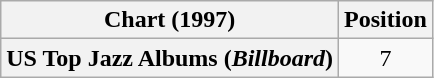<table class="wikitable plainrowheaders" style="text-align:center">
<tr>
<th scope="col">Chart (1997)</th>
<th scope="col">Position</th>
</tr>
<tr>
<th scope="row">US Top Jazz Albums (<em>Billboard</em>)</th>
<td>7</td>
</tr>
</table>
